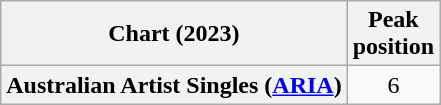<table class="wikitable plainrowheaders" style="text-align:center">
<tr>
<th scope="col">Chart (2023)</th>
<th scope="col">Peak<br>position</th>
</tr>
<tr>
<th scope="row">Australian Artist Singles (<a href='#'>ARIA</a>)</th>
<td>6</td>
</tr>
</table>
